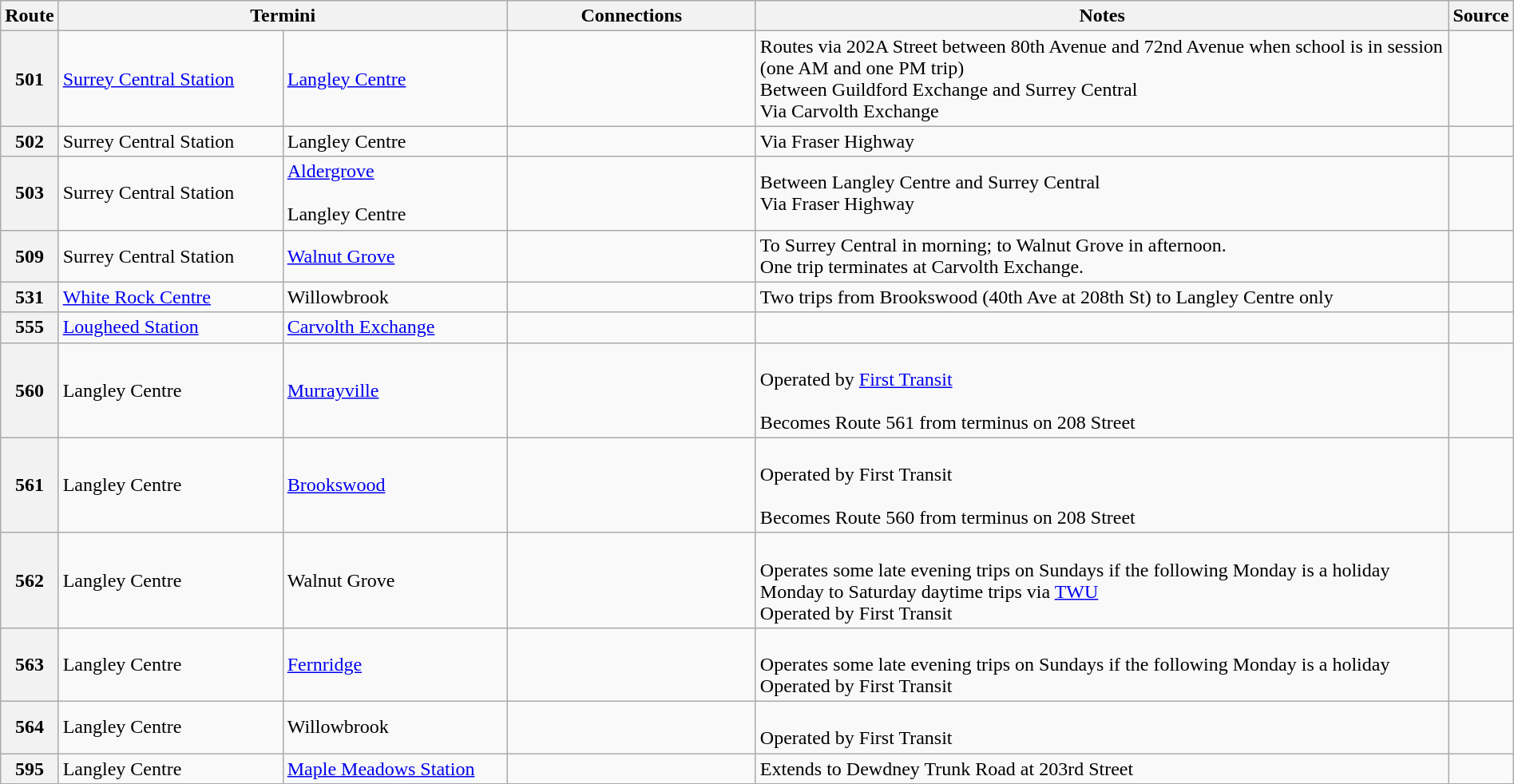<table class="wikitable" style="width: 100%">
<tr>
<th width="40">Route</th>
<th colspan=2>Termini</th>
<th width="200">Connections</th>
<th>Notes</th>
<th>Source</th>
</tr>
<tr>
<th>501</th>
<td width="180"><a href='#'>Surrey Central Station</a></td>
<td width="180"><a href='#'>Langley Centre</a></td>
<td></td>
<td> Routes via 202A Street between 80th Avenue and 72nd Avenue when school is in session (one AM and one PM trip)<br> Between Guildford Exchange and Surrey Central<br>Via Carvolth Exchange</td>
<td style="text-align: center;"></td>
</tr>
<tr>
<th>502</th>
<td>Surrey Central Station</td>
<td>Langley Centre</td>
<td></td>
<td>Via Fraser Highway</td>
<td style="text-align: center;"></td>
</tr>
<tr>
<th>503</th>
<td>Surrey Central Station</td>
<td><a href='#'>Aldergrove</a><br><br>Langley Centre</td>
<td></td>
<td> Between Langley Centre and Surrey Central<br>Via Fraser Highway</td>
<td style="text-align: center;"></td>
</tr>
<tr>
<th>509</th>
<td>Surrey Central Station</td>
<td><a href='#'>Walnut Grove</a><br></td>
<td></td>
<td> To Surrey Central in morning; to Walnut Grove in afternoon.<br> One trip terminates at Carvolth Exchange.</td>
<td style="text-align: center;"></td>
</tr>
<tr>
<th>531</th>
<td><a href='#'>White Rock Centre</a></td>
<td>Willowbrook<br></td>
<td></td>
<td> Two trips from Brookswood (40th Ave at 208th St) to Langley Centre only</td>
<td style="text-align: center;"></td>
</tr>
<tr>
<th>555</th>
<td><a href='#'>Lougheed Station</a></td>
<td><a href='#'>Carvolth Exchange</a></td>
<td></td>
<td></td>
<td style="text-align: center;"></td>
</tr>
<tr>
<th>560</th>
<td>Langley Centre</td>
<td><a href='#'>Murrayville</a><br></td>
<td></td>
<td><br>Operated by <a href='#'>First Transit</a><br><br>Becomes Route 561 from terminus on 208 Street</td>
<td style="text-align: center;"></td>
</tr>
<tr>
<th>561</th>
<td>Langley Centre</td>
<td><a href='#'>Brookswood</a><br></td>
<td></td>
<td><br>Operated by First Transit<br><br>Becomes Route 560 from terminus on 208 Street</td>
<td style="text-align: center;"></td>
</tr>
<tr>
<th>562</th>
<td>Langley Centre</td>
<td>Walnut Grove<br></td>
<td></td>
<td><br>Operates some late evening trips on Sundays if the following Monday is a holiday<br>Monday to Saturday daytime trips via <a href='#'>TWU</a><br>Operated by First Transit</td>
<td style="text-align: center;"></td>
</tr>
<tr>
<th>563</th>
<td>Langley Centre</td>
<td><a href='#'>Fernridge</a><br></td>
<td></td>
<td><br>Operates some late evening trips on Sundays if the following Monday is a holiday<br>Operated by First Transit</td>
<td style="text-align: center;"></td>
</tr>
<tr>
<th>564</th>
<td>Langley Centre</td>
<td>Willowbrook<br></td>
<td></td>
<td><br>Operated by First Transit</td>
<td style="text-align: center;"></td>
</tr>
<tr>
<th>595</th>
<td>Langley Centre</td>
<td><a href='#'>Maple Meadows Station</a></td>
<td></td>
<td> Extends to Dewdney Trunk Road at 203rd Street</td>
<td style="text-align: center;"></td>
</tr>
</table>
